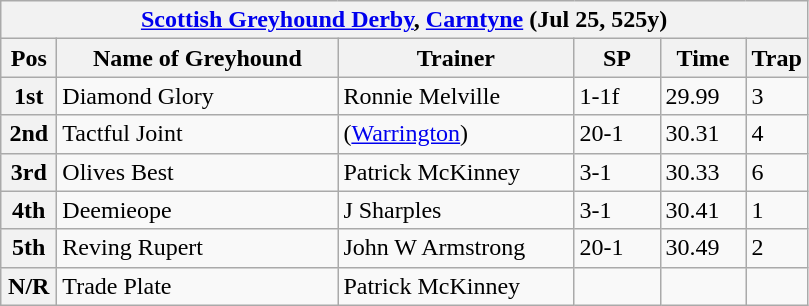<table class="wikitable">
<tr>
<th colspan="6"><a href='#'>Scottish Greyhound Derby</a>, <a href='#'>Carntyne</a> (Jul 25, 525y)</th>
</tr>
<tr>
<th width=30>Pos</th>
<th width=180>Name of Greyhound</th>
<th width=150>Trainer</th>
<th width=50>SP</th>
<th width=50>Time</th>
<th width=30>Trap</th>
</tr>
<tr>
<th>1st</th>
<td>Diamond Glory</td>
<td>Ronnie Melville</td>
<td>1-1f</td>
<td>29.99</td>
<td>3</td>
</tr>
<tr>
<th>2nd</th>
<td>Tactful Joint</td>
<td>(<a href='#'>Warrington</a>)</td>
<td>20-1</td>
<td>30.31</td>
<td>4</td>
</tr>
<tr>
<th>3rd</th>
<td>Olives Best</td>
<td>Patrick McKinney</td>
<td>3-1</td>
<td>30.33</td>
<td>6</td>
</tr>
<tr>
<th>4th</th>
<td>Deemieope</td>
<td>J Sharples</td>
<td>3-1</td>
<td>30.41</td>
<td>1</td>
</tr>
<tr>
<th>5th</th>
<td>Reving Rupert</td>
<td>John W Armstrong</td>
<td>20-1</td>
<td>30.49</td>
<td>2</td>
</tr>
<tr>
<th>N/R</th>
<td>Trade Plate</td>
<td>Patrick McKinney</td>
<td></td>
<td></td>
<td></td>
</tr>
</table>
